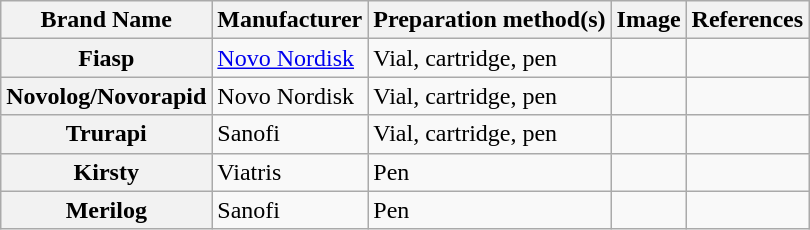<table class="wikitable sortable">
<tr>
<th scope=col>Brand Name</th>
<th scope=col>Manufacturer</th>
<th scope=col>Preparation method(s)</th>
<th scope=col>Image</th>
<th scope=col>References</th>
</tr>
<tr>
<th scope=row>Fiasp</th>
<td><a href='#'>Novo Nordisk</a></td>
<td>Vial, cartridge, pen</td>
<td></td>
<td></td>
</tr>
<tr>
<th scope=row>Novolog/Novorapid</th>
<td>Novo Nordisk</td>
<td>Vial, cartridge, pen</td>
<td></td>
<td></td>
</tr>
<tr>
<th scope=row>Trurapi</th>
<td>Sanofi</td>
<td>Vial, cartridge, pen</td>
<td></td>
<td></td>
</tr>
<tr>
<th>Kirsty</th>
<td>Viatris</td>
<td>Pen</td>
<td></td>
<td></td>
</tr>
<tr>
<th>Merilog</th>
<td>Sanofi</td>
<td>Pen</td>
<td></td>
<td></td>
</tr>
</table>
